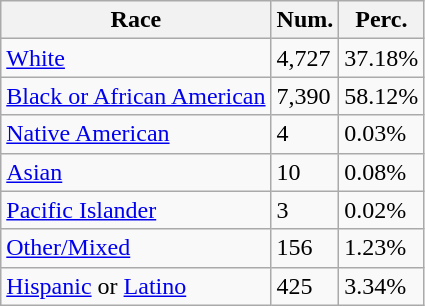<table class="wikitable">
<tr>
<th>Race</th>
<th>Num.</th>
<th>Perc.</th>
</tr>
<tr>
<td><a href='#'>White</a></td>
<td>4,727</td>
<td>37.18%</td>
</tr>
<tr>
<td><a href='#'>Black or African American</a></td>
<td>7,390</td>
<td>58.12%</td>
</tr>
<tr>
<td><a href='#'>Native American</a></td>
<td>4</td>
<td>0.03%</td>
</tr>
<tr>
<td><a href='#'>Asian</a></td>
<td>10</td>
<td>0.08%</td>
</tr>
<tr>
<td><a href='#'>Pacific Islander</a></td>
<td>3</td>
<td>0.02%</td>
</tr>
<tr>
<td><a href='#'>Other/Mixed</a></td>
<td>156</td>
<td>1.23%</td>
</tr>
<tr>
<td><a href='#'>Hispanic</a> or <a href='#'>Latino</a></td>
<td>425</td>
<td>3.34%</td>
</tr>
</table>
